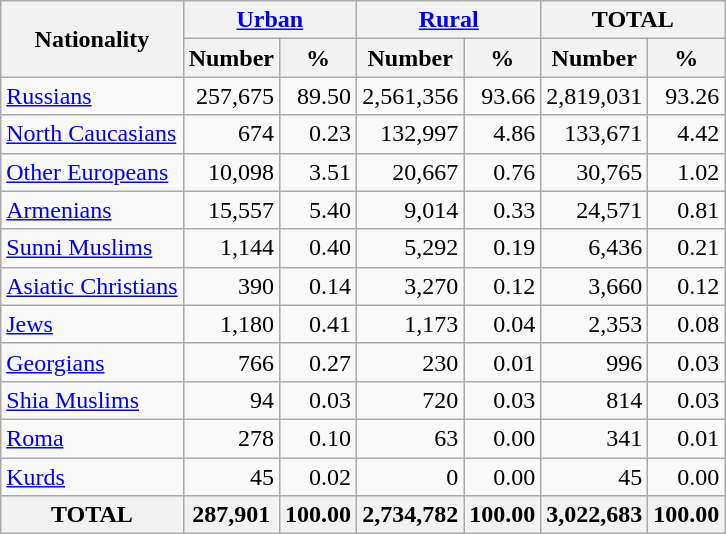<table class="wikitable sortable">
<tr>
<th rowspan="2">Nationality</th>
<th colspan="2"><a href='#'>Urban</a></th>
<th colspan="2"><a href='#'>Rural</a></th>
<th colspan="2">TOTAL</th>
</tr>
<tr>
<th>Number</th>
<th>%</th>
<th>Number</th>
<th>%</th>
<th>Number</th>
<th>%</th>
</tr>
<tr>
<td><a href='#'>Russians</a></td>
<td align="right">257,675</td>
<td align="right">89.50</td>
<td align="right">2,561,356</td>
<td align="right">93.66</td>
<td align="right">2,819,031</td>
<td align="right">93.26</td>
</tr>
<tr>
<td><a href='#'>North Caucasians</a></td>
<td align="right">674</td>
<td align="right">0.23</td>
<td align="right">132,997</td>
<td align="right">4.86</td>
<td align="right">133,671</td>
<td align="right">4.42</td>
</tr>
<tr>
<td><a href='#'>Other Europeans</a></td>
<td align="right">10,098</td>
<td align="right">3.51</td>
<td align="right">20,667</td>
<td align="right">0.76</td>
<td align="right">30,765</td>
<td align="right">1.02</td>
</tr>
<tr>
<td><a href='#'>Armenians</a></td>
<td align="right">15,557</td>
<td align="right">5.40</td>
<td align="right">9,014</td>
<td align="right">0.33</td>
<td align="right">24,571</td>
<td align="right">0.81</td>
</tr>
<tr>
<td><a href='#'>Sunni Muslims</a></td>
<td align="right">1,144</td>
<td align="right">0.40</td>
<td align="right">5,292</td>
<td align="right">0.19</td>
<td align="right">6,436</td>
<td align="right">0.21</td>
</tr>
<tr>
<td><a href='#'>Asiatic Christians</a></td>
<td align="right">390</td>
<td align="right">0.14</td>
<td align="right">3,270</td>
<td align="right">0.12</td>
<td align="right">3,660</td>
<td align="right">0.12</td>
</tr>
<tr>
<td><a href='#'>Jews</a></td>
<td align="right">1,180</td>
<td align="right">0.41</td>
<td align="right">1,173</td>
<td align="right">0.04</td>
<td align="right">2,353</td>
<td align="right">0.08</td>
</tr>
<tr>
<td><a href='#'>Georgians</a></td>
<td align="right">766</td>
<td align="right">0.27</td>
<td align="right">230</td>
<td align="right">0.01</td>
<td align="right">996</td>
<td align="right">0.03</td>
</tr>
<tr>
<td><a href='#'>Shia Muslims</a></td>
<td align="right">94</td>
<td align="right">0.03</td>
<td align="right">720</td>
<td align="right">0.03</td>
<td align="right">814</td>
<td align="right">0.03</td>
</tr>
<tr>
<td><a href='#'>Roma</a></td>
<td align="right">278</td>
<td align="right">0.10</td>
<td align="right">63</td>
<td align="right">0.00</td>
<td align="right">341</td>
<td align="right">0.01</td>
</tr>
<tr>
<td><a href='#'>Kurds</a></td>
<td align="right">45</td>
<td align="right">0.02</td>
<td align="right">0</td>
<td align="right">0.00</td>
<td align="right">45</td>
<td align="right">0.00</td>
</tr>
<tr>
<th>TOTAL</th>
<th>287,901</th>
<th>100.00</th>
<th>2,734,782</th>
<th>100.00</th>
<th>3,022,683</th>
<th>100.00</th>
</tr>
</table>
